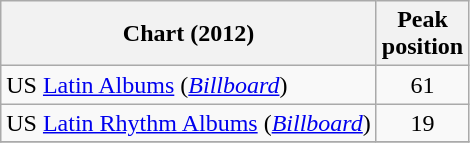<table class="wikitable sortable plainrowheaders">
<tr>
<th>Chart (2012)</th>
<th>Peak<br>position</th>
</tr>
<tr>
<td>US <a href='#'>Latin Albums</a> (<em><a href='#'>Billboard</a></em>)</td>
<td style="text-align:center;">61</td>
</tr>
<tr>
<td>US <a href='#'>Latin Rhythm Albums</a> (<em><a href='#'>Billboard</a></em>)</td>
<td style="text-align:center;">19</td>
</tr>
<tr>
</tr>
</table>
